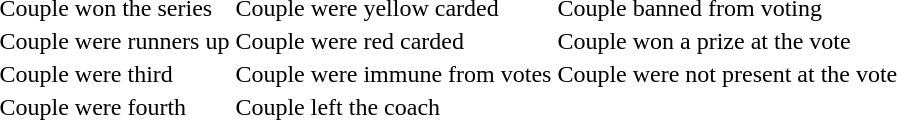<table>
<tr>
<td> Couple won the series</td>
<td> Couple were yellow carded</td>
<td> Couple banned from voting</td>
</tr>
<tr>
<td> Couple were runners up</td>
<td> Couple were red carded</td>
<td> Couple won a prize at the vote</td>
</tr>
<tr>
<td> Couple were third</td>
<td> Couple were immune from votes</td>
<td> Couple were not present at the vote</td>
</tr>
<tr>
<td> Couple were fourth</td>
<td> Couple left the coach</td>
</tr>
</table>
